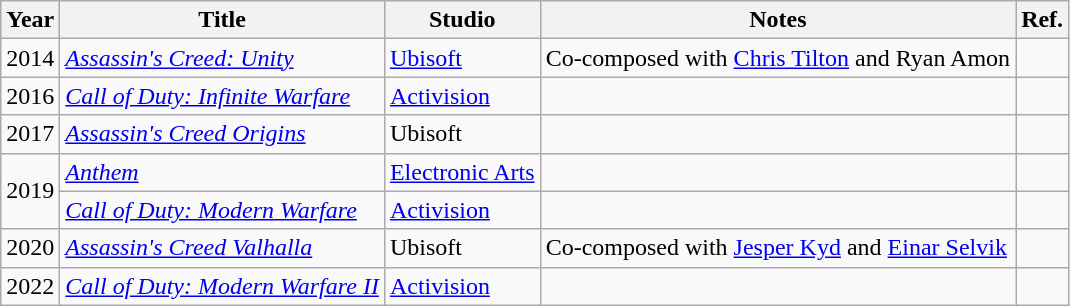<table class="wikitable plainrowheaders">
<tr>
<th>Year</th>
<th>Title</th>
<th>Studio</th>
<th>Notes</th>
<th>Ref.</th>
</tr>
<tr>
<td>2014</td>
<td><em><a href='#'>Assassin's Creed: Unity</a></em></td>
<td><a href='#'>Ubisoft</a></td>
<td>Co-composed with <a href='#'>Chris Tilton</a> and Ryan Amon</td>
<td></td>
</tr>
<tr>
<td>2016</td>
<td><em><a href='#'>Call of Duty: Infinite Warfare</a></em></td>
<td><a href='#'>Activision</a></td>
<td></td>
<td></td>
</tr>
<tr>
<td>2017</td>
<td><em><a href='#'>Assassin's Creed Origins</a></em></td>
<td>Ubisoft</td>
<td></td>
<td></td>
</tr>
<tr>
<td rowspan=2>2019</td>
<td><em><a href='#'>Anthem</a></em></td>
<td><a href='#'>Electronic Arts</a></td>
<td></td>
<td></td>
</tr>
<tr>
<td><em><a href='#'>Call of Duty: Modern Warfare</a></em></td>
<td><a href='#'>Activision</a></td>
<td></td>
<td></td>
</tr>
<tr>
<td>2020</td>
<td><em><a href='#'>Assassin's Creed Valhalla</a></em></td>
<td>Ubisoft</td>
<td>Co-composed with <a href='#'>Jesper Kyd</a> and <a href='#'>Einar Selvik</a></td>
<td></td>
</tr>
<tr>
<td>2022</td>
<td><a href='#'><em>Call of Duty: Modern Warfare II</em></a></td>
<td><a href='#'>Activision</a></td>
<td></td>
<td></td>
</tr>
</table>
